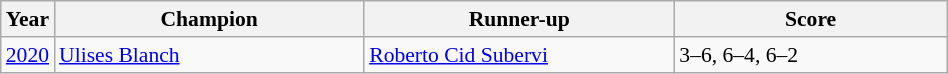<table class="wikitable" style="font-size:90%">
<tr>
<th>Year</th>
<th width="200">Champion</th>
<th width="200">Runner-up</th>
<th width="175">Score</th>
</tr>
<tr>
<td><a href='#'>2020</a></td>
<td> <a href='#'>Ulises Blanch</a></td>
<td> <a href='#'>Roberto Cid Subervi</a></td>
<td>3–6, 6–4, 6–2</td>
</tr>
</table>
